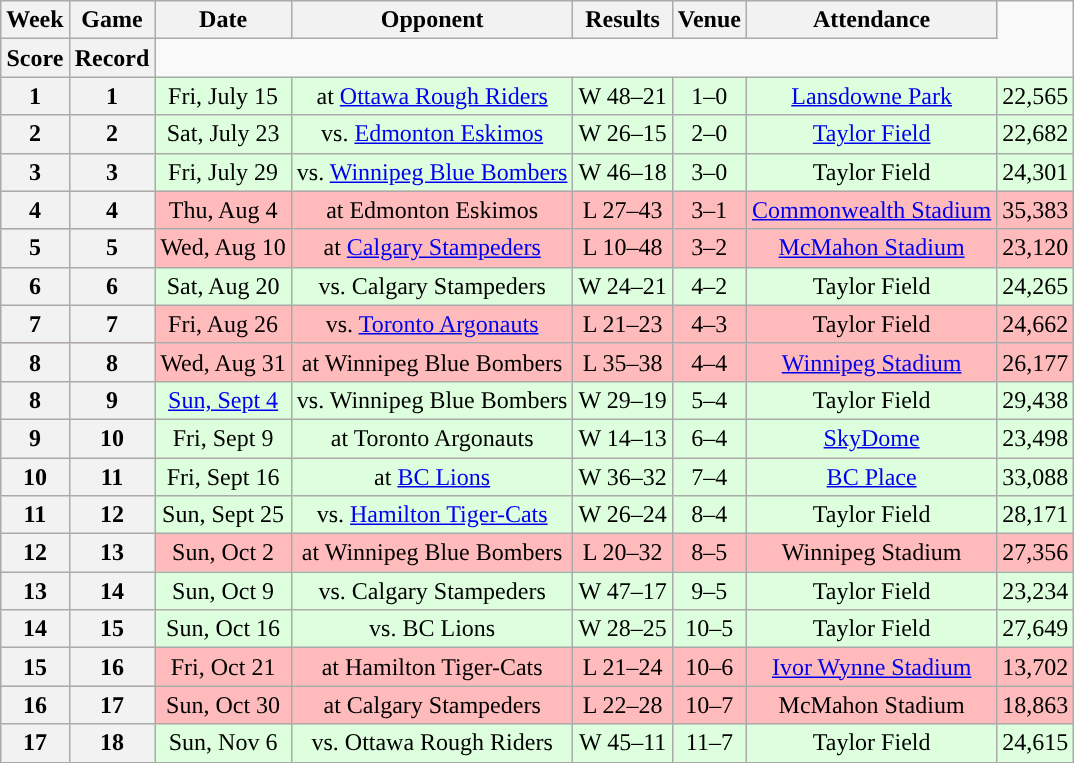<table class="wikitable" style="text-align:center">
<tr>
<th>Week</th>
<th>Game</th>
<th>Date</th>
<th>Opponent</th>
<th>Results</th>
<th>Venue</th>
<th>Attendance</th>
</tr>
<tr>
<th>Score</th>
<th>Record</th>
</tr>
<tr style="background:#ddffdd">
<th>1</th>
<th>1</th>
<td>Fri, July 15</td>
<td>at <a href='#'>Ottawa Rough Riders</a></td>
<td>W 48–21</td>
<td>1–0</td>
<td><a href='#'>Lansdowne Park</a></td>
<td>22,565</td>
</tr>
<tr style="background:#ddffdd">
<th>2</th>
<th>2</th>
<td>Sat, July 23</td>
<td>vs. <a href='#'>Edmonton Eskimos</a></td>
<td>W 26–15</td>
<td>2–0</td>
<td><a href='#'>Taylor Field</a></td>
<td>22,682</td>
</tr>
<tr style="background:#ddffdd">
<th>3</th>
<th>3</th>
<td>Fri, July 29</td>
<td>vs. <a href='#'>Winnipeg Blue Bombers</a></td>
<td>W 46–18</td>
<td>3–0</td>
<td>Taylor Field</td>
<td>24,301</td>
</tr>
<tr style="background:#ffbbbb">
<th>4</th>
<th>4</th>
<td>Thu, Aug 4</td>
<td>at Edmonton Eskimos</td>
<td>L 27–43</td>
<td>3–1</td>
<td><a href='#'>Commonwealth Stadium</a></td>
<td>35,383</td>
</tr>
<tr style="background:#ffbbbb">
<th>5</th>
<th>5</th>
<td>Wed, Aug 10</td>
<td>at <a href='#'>Calgary Stampeders</a></td>
<td>L 10–48</td>
<td>3–2</td>
<td><a href='#'>McMahon Stadium</a></td>
<td>23,120</td>
</tr>
<tr style="background:#ddffdd">
<th>6</th>
<th>6</th>
<td>Sat, Aug 20</td>
<td>vs. Calgary Stampeders</td>
<td>W 24–21</td>
<td>4–2</td>
<td>Taylor Field</td>
<td>24,265</td>
</tr>
<tr style="background:#ffbbbb">
<th>7</th>
<th>7</th>
<td>Fri, Aug 26</td>
<td>vs. <a href='#'>Toronto Argonauts</a></td>
<td>L 21–23</td>
<td>4–3</td>
<td>Taylor Field</td>
<td>24,662</td>
</tr>
<tr style="background:#ffbbbb">
<th>8</th>
<th>8</th>
<td>Wed, Aug 31</td>
<td>at Winnipeg Blue Bombers</td>
<td>L 35–38</td>
<td>4–4</td>
<td><a href='#'>Winnipeg Stadium</a></td>
<td>26,177</td>
</tr>
<tr style="background:#ddffdd">
<th>8</th>
<th>9</th>
<td><a href='#'>Sun, Sept 4</a></td>
<td>vs. Winnipeg Blue Bombers</td>
<td>W 29–19</td>
<td>5–4</td>
<td>Taylor Field</td>
<td>29,438</td>
</tr>
<tr style="background:#ddffdd">
<th>9</th>
<th>10</th>
<td>Fri, Sept 9</td>
<td>at Toronto Argonauts</td>
<td>W 14–13</td>
<td>6–4</td>
<td><a href='#'>SkyDome</a></td>
<td>23,498</td>
</tr>
<tr style="background:#ddffdd">
<th>10</th>
<th>11</th>
<td>Fri, Sept 16</td>
<td>at <a href='#'>BC Lions</a></td>
<td>W 36–32</td>
<td>7–4</td>
<td><a href='#'>BC Place</a></td>
<td>33,088</td>
</tr>
<tr style="background:#ddffdd">
<th>11</th>
<th>12</th>
<td>Sun, Sept 25</td>
<td>vs. <a href='#'>Hamilton Tiger-Cats</a></td>
<td>W 26–24</td>
<td>8–4</td>
<td>Taylor Field</td>
<td>28,171</td>
</tr>
<tr style="background:#ffbbbb">
<th>12</th>
<th>13</th>
<td>Sun, Oct 2</td>
<td>at Winnipeg Blue Bombers</td>
<td>L 20–32</td>
<td>8–5</td>
<td>Winnipeg Stadium</td>
<td>27,356</td>
</tr>
<tr style="background:#ddffdd">
<th>13</th>
<th>14</th>
<td>Sun, Oct 9</td>
<td>vs. Calgary Stampeders</td>
<td>W 47–17</td>
<td>9–5</td>
<td>Taylor Field</td>
<td>23,234</td>
</tr>
<tr style="background:#ddffdd">
<th>14</th>
<th>15</th>
<td>Sun, Oct 16</td>
<td>vs. BC Lions</td>
<td>W 28–25</td>
<td>10–5</td>
<td>Taylor Field</td>
<td>27,649</td>
</tr>
<tr style="background:#ffbbbb">
<th>15</th>
<th>16</th>
<td>Fri, Oct 21</td>
<td>at Hamilton Tiger-Cats</td>
<td>L 21–24</td>
<td>10–6</td>
<td><a href='#'>Ivor Wynne Stadium</a></td>
<td>13,702</td>
</tr>
<tr style="background:#ffbbbb">
<th>16</th>
<th>17</th>
<td>Sun, Oct 30</td>
<td>at Calgary Stampeders</td>
<td>L 22–28</td>
<td>10–7</td>
<td>McMahon Stadium</td>
<td>18,863</td>
</tr>
<tr style="background:#ddffdd">
<th>17</th>
<th>18</th>
<td>Sun, Nov 6</td>
<td>vs. Ottawa Rough Riders</td>
<td>W 45–11</td>
<td>11–7</td>
<td>Taylor Field</td>
<td>24,615</td>
</tr>
</table>
